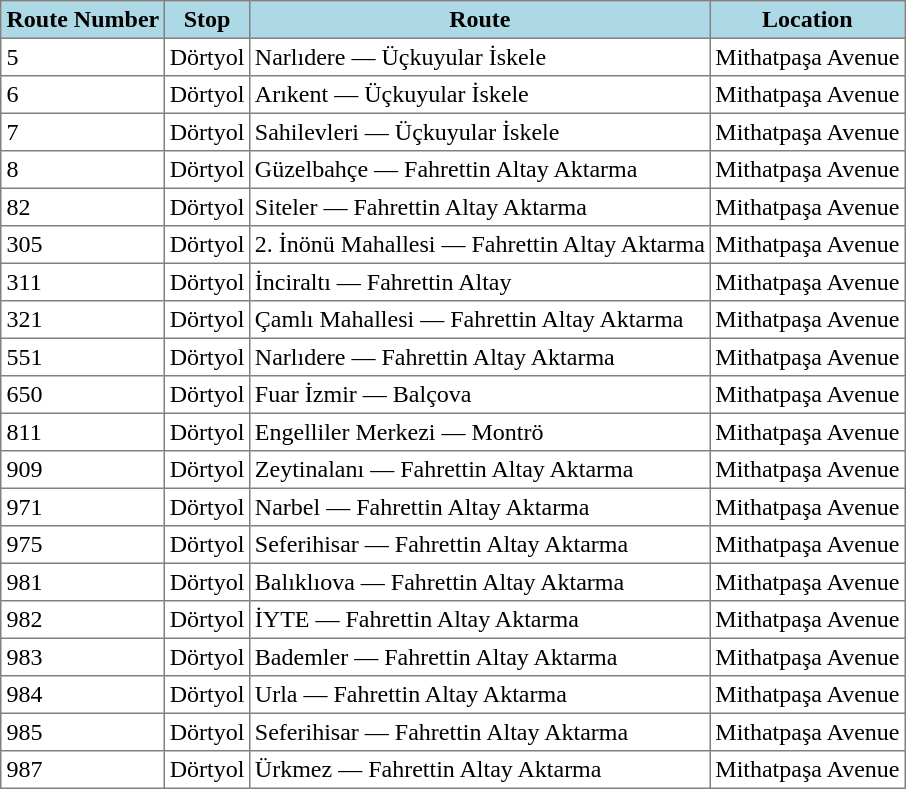<table class="toccolours" border="1" cellpadding="3" style="margin:1em auto; border-collapse:collapse;">
<tr style="background:lightblue;">
<th>Route Number</th>
<th>Stop</th>
<th>Route</th>
<th>Location</th>
</tr>
<tr>
<td>5</td>
<td>Dörtyol</td>
<td>Narlıdere — Üçkuyular İskele</td>
<td>Mithatpaşa Avenue</td>
</tr>
<tr>
<td>6</td>
<td>Dörtyol</td>
<td>Arıkent — Üçkuyular İskele</td>
<td>Mithatpaşa Avenue</td>
</tr>
<tr>
<td>7</td>
<td>Dörtyol</td>
<td>Sahilevleri — Üçkuyular İskele</td>
<td>Mithatpaşa Avenue</td>
</tr>
<tr>
<td>8</td>
<td>Dörtyol</td>
<td>Güzelbahçe — Fahrettin Altay Aktarma</td>
<td>Mithatpaşa Avenue</td>
</tr>
<tr>
<td>82</td>
<td>Dörtyol</td>
<td>Siteler — Fahrettin Altay Aktarma</td>
<td>Mithatpaşa Avenue</td>
</tr>
<tr>
<td>305</td>
<td>Dörtyol</td>
<td>2. İnönü Mahallesi — Fahrettin Altay Aktarma</td>
<td>Mithatpaşa Avenue</td>
</tr>
<tr>
<td>311</td>
<td>Dörtyol</td>
<td>İnciraltı — Fahrettin Altay</td>
<td>Mithatpaşa Avenue</td>
</tr>
<tr>
<td>321</td>
<td>Dörtyol</td>
<td>Çamlı Mahallesi — Fahrettin Altay Aktarma</td>
<td>Mithatpaşa Avenue</td>
</tr>
<tr>
<td>551</td>
<td>Dörtyol</td>
<td>Narlıdere — Fahrettin Altay Aktarma</td>
<td>Mithatpaşa Avenue</td>
</tr>
<tr>
<td>650</td>
<td>Dörtyol</td>
<td>Fuar İzmir — Balçova</td>
<td>Mithatpaşa Avenue</td>
</tr>
<tr>
<td>811</td>
<td>Dörtyol</td>
<td>Engelliler Merkezi — Montrö</td>
<td>Mithatpaşa Avenue</td>
</tr>
<tr>
<td>909</td>
<td>Dörtyol</td>
<td>Zeytinalanı — Fahrettin Altay Aktarma</td>
<td>Mithatpaşa Avenue</td>
</tr>
<tr>
<td>971</td>
<td>Dörtyol</td>
<td>Narbel — Fahrettin Altay Aktarma</td>
<td>Mithatpaşa Avenue</td>
</tr>
<tr>
<td>975</td>
<td>Dörtyol</td>
<td>Seferihisar — Fahrettin Altay Aktarma</td>
<td>Mithatpaşa Avenue</td>
</tr>
<tr>
<td>981</td>
<td>Dörtyol</td>
<td>Balıklıova — Fahrettin Altay Aktarma</td>
<td>Mithatpaşa Avenue</td>
</tr>
<tr>
<td>982</td>
<td>Dörtyol</td>
<td>İYTE — Fahrettin Altay Aktarma</td>
<td>Mithatpaşa Avenue</td>
</tr>
<tr>
<td>983</td>
<td>Dörtyol</td>
<td>Bademler — Fahrettin Altay Aktarma</td>
<td>Mithatpaşa Avenue</td>
</tr>
<tr>
<td>984</td>
<td>Dörtyol</td>
<td>Urla — Fahrettin Altay Aktarma</td>
<td>Mithatpaşa Avenue</td>
</tr>
<tr>
<td>985</td>
<td>Dörtyol</td>
<td>Seferihisar — Fahrettin Altay Aktarma</td>
<td>Mithatpaşa Avenue</td>
</tr>
<tr>
<td>987</td>
<td>Dörtyol</td>
<td>Ürkmez — Fahrettin Altay Aktarma</td>
<td>Mithatpaşa Avenue</td>
</tr>
</table>
